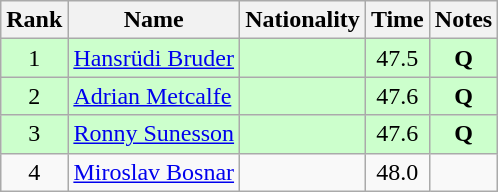<table class="wikitable sortable" style="text-align:center">
<tr>
<th>Rank</th>
<th>Name</th>
<th>Nationality</th>
<th>Time</th>
<th>Notes</th>
</tr>
<tr bgcolor=ccffcc>
<td>1</td>
<td align=left><a href='#'>Hansrüdi Bruder</a></td>
<td align=left></td>
<td>47.5</td>
<td><strong>Q</strong></td>
</tr>
<tr bgcolor=ccffcc>
<td>2</td>
<td align=left><a href='#'>Adrian Metcalfe</a></td>
<td align=left></td>
<td>47.6</td>
<td><strong>Q</strong></td>
</tr>
<tr bgcolor=ccffcc>
<td>3</td>
<td align=left><a href='#'>Ronny Sunesson</a></td>
<td align=left></td>
<td>47.6</td>
<td><strong>Q</strong></td>
</tr>
<tr>
<td>4</td>
<td align=left><a href='#'>Miroslav Bosnar</a></td>
<td align=left></td>
<td>48.0</td>
<td></td>
</tr>
</table>
